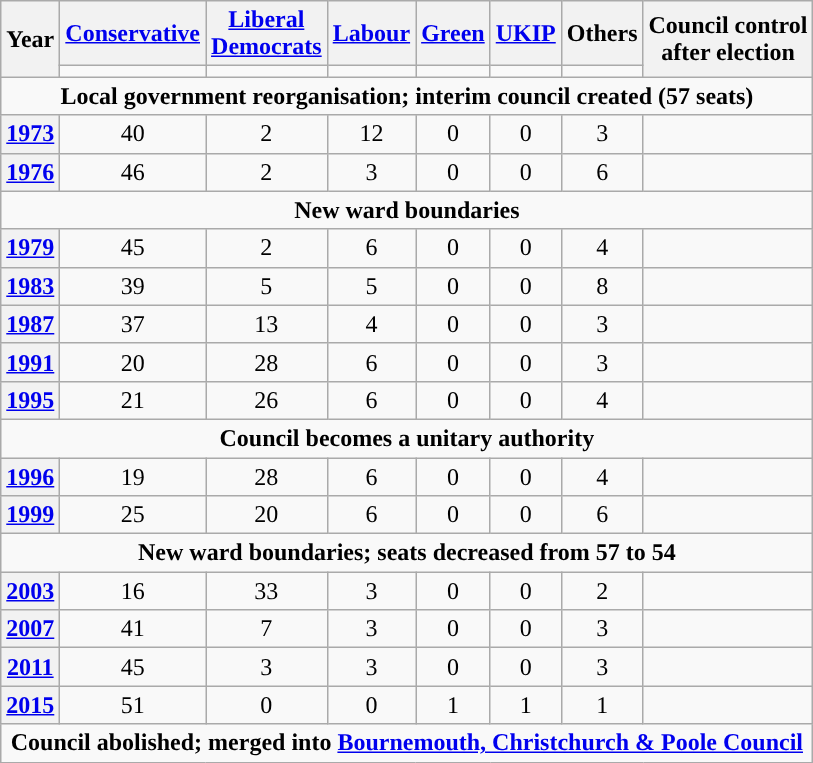<table class="wikitable plainrowheaders" style="text-align:center">
<tr>
<th scope="col" rowspan="2">Year</th>
<th scope="col"><a href='#'>Conservative</a></th>
<th scope="col" style="width:1px"><a href='#'>Liberal Democrats</a></th>
<th scope="col"><a href='#'>Labour</a></th>
<th scope="col"><a href='#'>Green</a></th>
<th scope="col"><a href='#'>UKIP</a></th>
<th scope="col">Others</th>
<th scope="col" rowspan="2" colspan="2">Council control<br>after election</th>
</tr>
<tr>
<td style="background:"></td>
<td style="background:"></td>
<td style="background:"></td>
<td style="background:"></td>
<td style="background:"></td>
<td style="background:"></td>
</tr>
<tr>
<td colspan="9"><strong>Local government reorganisation; interim council created (57 seats)</strong></td>
</tr>
<tr>
<th scope="row"><a href='#'>1973</a></th>
<td>40</td>
<td>2</td>
<td>12</td>
<td>0</td>
<td>0</td>
<td>3</td>
<td></td>
</tr>
<tr>
<th scope="row"><a href='#'>1976</a></th>
<td>46</td>
<td>2</td>
<td>3</td>
<td>0</td>
<td>0</td>
<td>6</td>
<td></td>
</tr>
<tr>
<td colspan="9"><strong>New ward boundaries</strong></td>
</tr>
<tr>
<th scope="row"><a href='#'>1979</a></th>
<td>45</td>
<td>2</td>
<td>6</td>
<td>0</td>
<td>0</td>
<td>4</td>
<td></td>
</tr>
<tr>
<th scope="row"><a href='#'>1983</a></th>
<td>39</td>
<td>5</td>
<td>5</td>
<td>0</td>
<td>0</td>
<td>8</td>
<td></td>
</tr>
<tr>
<th scope="row"><a href='#'>1987</a></th>
<td>37</td>
<td>13</td>
<td>4</td>
<td>0</td>
<td>0</td>
<td>3</td>
<td></td>
</tr>
<tr>
<th scope="row"><a href='#'>1991</a></th>
<td>20</td>
<td>28</td>
<td>6</td>
<td>0</td>
<td>0</td>
<td>3</td>
<td></td>
</tr>
<tr>
<th scope="row"><a href='#'>1995</a></th>
<td>21</td>
<td>26</td>
<td>6</td>
<td>0</td>
<td>0</td>
<td>4</td>
<td></td>
</tr>
<tr>
<td colspan="9"><strong>Council becomes a unitary authority</strong></td>
</tr>
<tr>
<th scope="row"><a href='#'>1996</a></th>
<td>19</td>
<td>28</td>
<td>6</td>
<td>0</td>
<td>0</td>
<td>4</td>
<td></td>
</tr>
<tr>
<th scope="row"><a href='#'>1999</a></th>
<td>25</td>
<td>20</td>
<td>6</td>
<td>0</td>
<td>0</td>
<td>6</td>
<td></td>
</tr>
<tr>
<td colspan="9"><strong>New ward boundaries; seats decreased from 57 to 54</strong></td>
</tr>
<tr>
<th scope="row"><a href='#'>2003</a></th>
<td>16</td>
<td>33</td>
<td>3</td>
<td>0</td>
<td>0</td>
<td>2</td>
<td></td>
</tr>
<tr>
<th scope="row"><a href='#'>2007</a></th>
<td>41</td>
<td>7</td>
<td>3</td>
<td>0</td>
<td>0</td>
<td>3</td>
<td></td>
</tr>
<tr>
<th scope="row"><a href='#'>2011</a></th>
<td>45</td>
<td>3</td>
<td>3</td>
<td>0</td>
<td>0</td>
<td>3</td>
<td></td>
</tr>
<tr>
<th scope="row"><a href='#'>2015</a></th>
<td>51</td>
<td>0</td>
<td>0</td>
<td>1</td>
<td>1</td>
<td>1</td>
<td></td>
</tr>
<tr>
<td colspan="9"><strong>Council abolished; merged into <a href='#'>Bournemouth, Christchurch & Poole Council</a></strong></td>
</tr>
</table>
